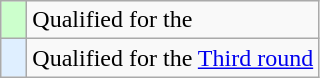<table class="wikitable" style="text-align:left">
<tr>
<td width=10px bgcolor=#ccffcc></td>
<td>Qualified for the</td>
</tr>
<tr>
<td width=10px bgcolor=#dfefff></td>
<td>Qualified for the <a href='#'>Third round</a></td>
</tr>
</table>
